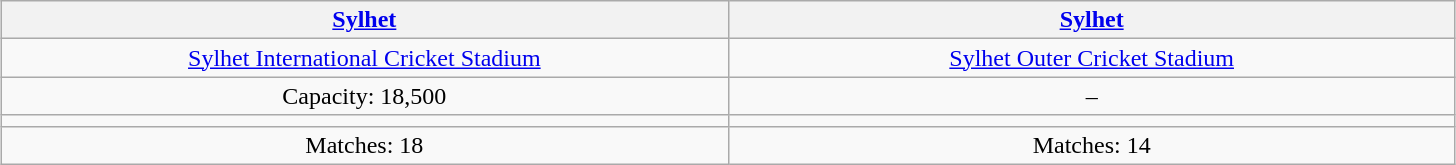<table class="wikitable" style="text-align:center;margin:auto">
<tr>
<th style="width:25%;"><a href='#'>Sylhet</a></th>
<th style="width:25%;"><a href='#'>Sylhet</a></th>
</tr>
<tr>
<td><a href='#'>Sylhet International Cricket Stadium</a></td>
<td><a href='#'>Sylhet Outer Cricket Stadium</a></td>
</tr>
<tr>
<td>Capacity: 18,500</td>
<td>–</td>
</tr>
<tr>
<td></td>
<td></td>
</tr>
<tr>
<td>Matches: 18</td>
<td>Matches: 14</td>
</tr>
</table>
